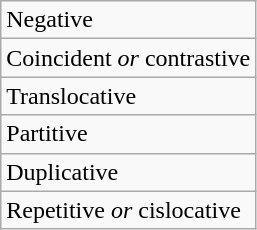<table class="wikitable">
<tr>
<td>Negative</td>
</tr>
<tr>
<td>Coincident <em>or</em> contrastive</td>
</tr>
<tr>
<td>Translocative</td>
</tr>
<tr>
<td>Partitive</td>
</tr>
<tr>
<td>Duplicative</td>
</tr>
<tr>
<td>Repetitive <em>or</em> cislocative</td>
</tr>
</table>
